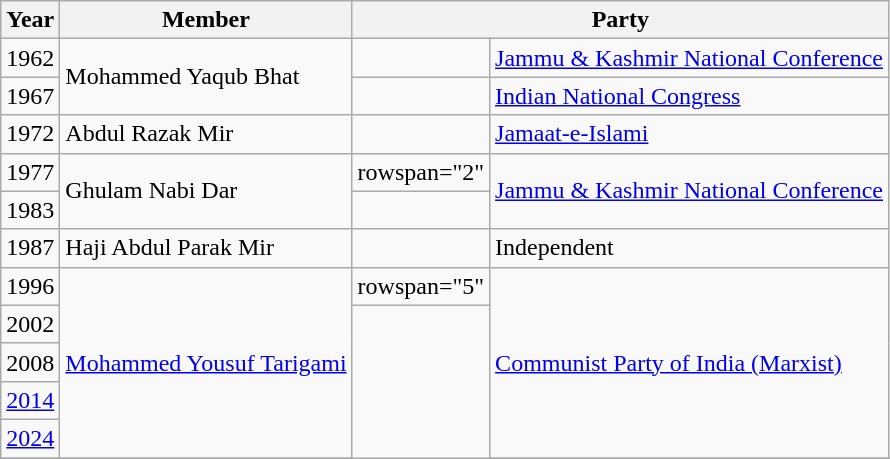<table class="wikitable sortable">
<tr>
<th>Year</th>
<th>Member</th>
<th colspan="2">Party</th>
</tr>
<tr>
<td>1962</td>
<td rowspan="2">Mohammed Yaqub Bhat</td>
<td></td>
<td><a href='#'>Jammu & Kashmir National Conference</a></td>
</tr>
<tr>
<td>1967</td>
<td></td>
<td><a href='#'>Indian National Congress</a></td>
</tr>
<tr>
<td>1972</td>
<td>Abdul Razak Mir</td>
<td></td>
<td><a href='#'>Jamaat-e-Islami</a></td>
</tr>
<tr>
<td>1977</td>
<td rowspan="2">Ghulam Nabi Dar</td>
<td>rowspan="2" </td>
<td rowspan="2"><a href='#'>Jammu & Kashmir National Conference</a></td>
</tr>
<tr>
<td>1983</td>
</tr>
<tr>
<td>1987</td>
<td>Haji Abdul Parak Mir</td>
<td></td>
<td>Independent</td>
</tr>
<tr>
<td>1996</td>
<td rowspan="5"><a href='#'>Mohammed Yousuf Tarigami</a></td>
<td>rowspan="5" </td>
<td rowspan="5"><a href='#'>Communist Party of India (Marxist)</a></td>
</tr>
<tr>
<td>2002</td>
</tr>
<tr>
<td>2008</td>
</tr>
<tr>
<td><a href='#'>2014</a></td>
</tr>
<tr>
<td><a href='#'>2024</a></td>
</tr>
<tr>
</tr>
</table>
